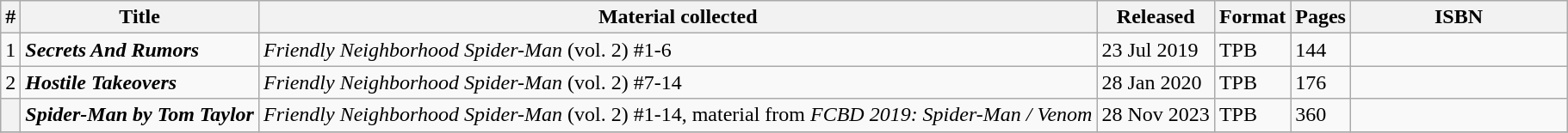<table class="wikitable sortable">
<tr>
<th>#</th>
<th>Title</th>
<th>Material collected</th>
<th>Released</th>
<th>Format</th>
<th>Pages</th>
<th style="width: 10em;">ISBN</th>
</tr>
<tr>
<td>1</td>
<td><strong><em>Secrets And Rumors</em></strong></td>
<td><em>Friendly Neighborhood Spider-Man</em> (vol. 2) #1-6</td>
<td>23 Jul 2019</td>
<td>TPB</td>
<td>144</td>
<td></td>
</tr>
<tr>
<td>2</td>
<td><strong><em>Hostile Takeovers</em></strong></td>
<td><em>Friendly Neighborhood Spider-Man</em> (vol. 2) #7-14</td>
<td>28 Jan 2020</td>
<td>TPB</td>
<td>176</td>
<td></td>
</tr>
<tr>
<th style="background-color: light grey;"></th>
<td><strong><em>Spider-Man by Tom Taylor</em></strong></td>
<td><em>Friendly Neighborhood Spider-Man</em> (vol. 2) #1-14, material from <em>FCBD 2019: Spider-Man / Venom</em></td>
<td>28 Nov 2023</td>
<td>TPB</td>
<td>360</td>
<td></td>
</tr>
<tr>
</tr>
</table>
